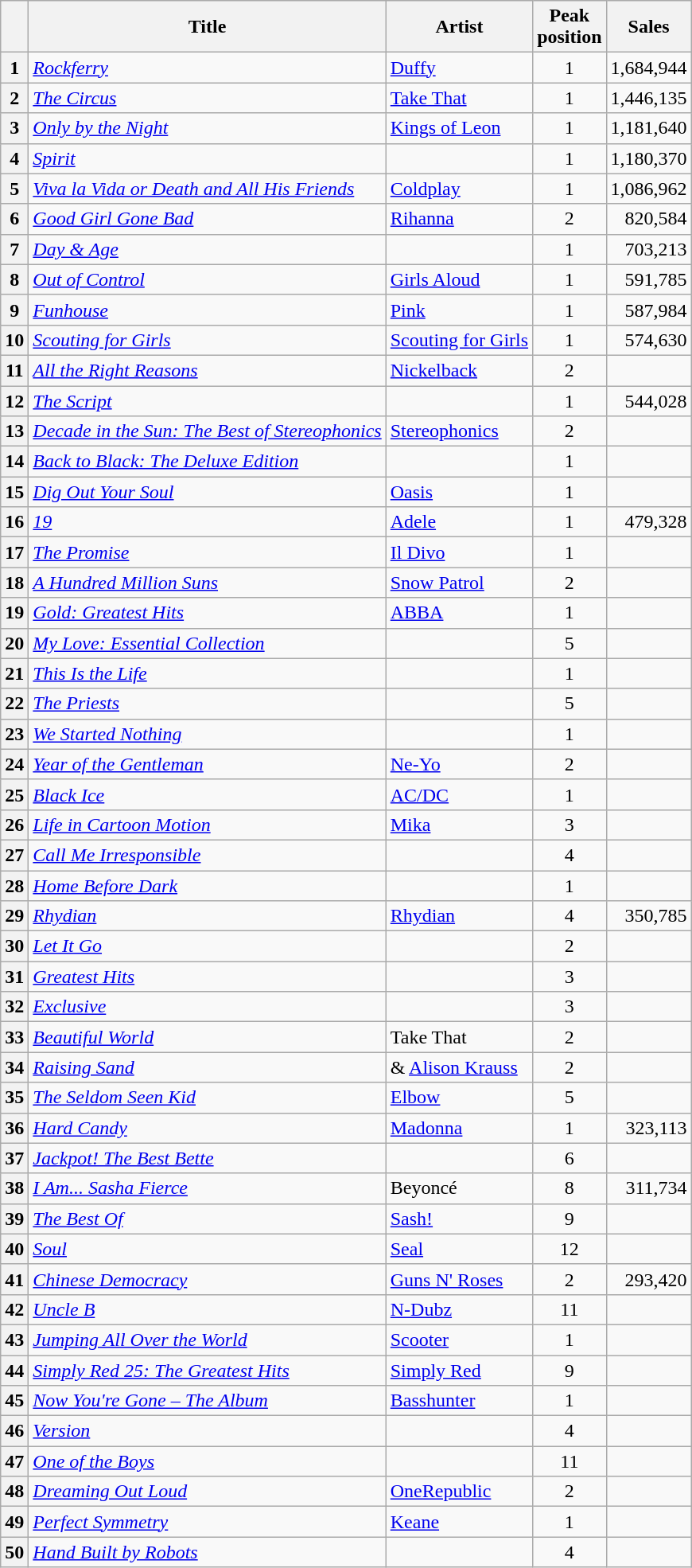<table class="wikitable sortable plainrowheaders">
<tr>
<th scope=col></th>
<th scope=col>Title</th>
<th scope=col>Artist</th>
<th scope=col>Peak<br>position</th>
<th scope=col>Sales</th>
</tr>
<tr>
<th scope=row style="text-align:center;">1</th>
<td><em><a href='#'>Rockferry</a></em></td>
<td><a href='#'>Duffy</a></td>
<td align="center">1</td>
<td align="right">1,684,944</td>
</tr>
<tr>
<th scope=row style="text-align:center;">2</th>
<td><em><a href='#'>The Circus</a></em></td>
<td><a href='#'>Take That</a></td>
<td align="center">1</td>
<td align="right">1,446,135</td>
</tr>
<tr>
<th scope=row style="text-align:center;">3</th>
<td><em><a href='#'>Only by the Night</a></em></td>
<td><a href='#'>Kings of Leon</a></td>
<td align="center">1</td>
<td align="right">1,181,640</td>
</tr>
<tr>
<th scope=row style="text-align:center;">4</th>
<td><em><a href='#'>Spirit</a></em></td>
<td></td>
<td align="center">1</td>
<td align="right">1,180,370</td>
</tr>
<tr>
<th scope=row style="text-align:center;">5</th>
<td><em><a href='#'>Viva la Vida or Death and All His Friends</a></em></td>
<td><a href='#'>Coldplay</a></td>
<td align="center">1</td>
<td align="right">1,086,962</td>
</tr>
<tr>
<th scope=row style="text-align:center;">6</th>
<td><em><a href='#'>Good Girl Gone Bad</a></em></td>
<td><a href='#'>Rihanna</a></td>
<td align="center">2</td>
<td align="right">820,584</td>
</tr>
<tr>
<th scope=row style="text-align:center;">7</th>
<td><em><a href='#'>Day & Age</a></em></td>
<td></td>
<td align="center">1</td>
<td align="right">703,213</td>
</tr>
<tr>
<th scope=row style="text-align:center;">8</th>
<td><em><a href='#'>Out of Control</a></em></td>
<td><a href='#'>Girls Aloud</a></td>
<td align="center">1</td>
<td align="right">591,785</td>
</tr>
<tr>
<th scope=row style="text-align:center;">9</th>
<td><em><a href='#'>Funhouse</a></em></td>
<td><a href='#'>Pink</a></td>
<td align="center">1</td>
<td align="right">587,984</td>
</tr>
<tr>
<th scope=row style="text-align:center;">10</th>
<td><em><a href='#'>Scouting for Girls</a></em></td>
<td><a href='#'>Scouting for Girls</a></td>
<td align="center">1</td>
<td align="right">574,630</td>
</tr>
<tr>
<th scope=row style="text-align:center;">11</th>
<td><em><a href='#'>All the Right Reasons</a></em></td>
<td><a href='#'>Nickelback</a></td>
<td align="center">2</td>
<td></td>
</tr>
<tr>
<th scope=row style="text-align:center;">12</th>
<td><em><a href='#'>The Script</a></em></td>
<td></td>
<td align="center">1</td>
<td align="right">544,028</td>
</tr>
<tr>
<th scope=row style="text-align:center;">13</th>
<td><em><a href='#'>Decade in the Sun: The Best of Stereophonics</a></em></td>
<td><a href='#'>Stereophonics</a></td>
<td align="center">2</td>
<td></td>
</tr>
<tr>
<th scope=row style="text-align:center;">14</th>
<td><em><a href='#'>Back to Black: The Deluxe Edition</a></em></td>
<td></td>
<td align="center">1</td>
<td></td>
</tr>
<tr>
<th scope=row style="text-align:center;">15</th>
<td><em><a href='#'>Dig Out Your Soul</a></em></td>
<td><a href='#'>Oasis</a></td>
<td align="center">1</td>
<td></td>
</tr>
<tr>
<th scope=row style="text-align:center;">16</th>
<td><em><a href='#'>19</a></em></td>
<td><a href='#'>Adele</a></td>
<td align="center">1</td>
<td align="right">479,328</td>
</tr>
<tr>
<th scope=row style="text-align:center;">17</th>
<td><em><a href='#'>The Promise</a></em></td>
<td><a href='#'>Il Divo</a></td>
<td align="center">1</td>
<td></td>
</tr>
<tr>
<th scope=row style="text-align:center;">18</th>
<td><em><a href='#'>A Hundred Million Suns</a></em></td>
<td><a href='#'>Snow Patrol</a></td>
<td align="center">2</td>
<td></td>
</tr>
<tr>
<th scope=row style="text-align:center;">19</th>
<td><em><a href='#'>Gold: Greatest Hits</a></em></td>
<td><a href='#'>ABBA</a></td>
<td align="center">1</td>
<td></td>
</tr>
<tr>
<th scope=row style="text-align:center;">20</th>
<td><em><a href='#'>My Love: Essential Collection</a></em></td>
<td></td>
<td align="center">5</td>
<td></td>
</tr>
<tr>
<th scope=row style="text-align:center;">21</th>
<td><em><a href='#'>This Is the Life</a></em></td>
<td></td>
<td align="center">1</td>
<td></td>
</tr>
<tr>
<th scope=row style="text-align:center;">22</th>
<td><em><a href='#'>The Priests</a></em></td>
<td></td>
<td align="center">5</td>
<td></td>
</tr>
<tr>
<th scope=row style="text-align:center;">23</th>
<td><em><a href='#'>We Started Nothing</a></em></td>
<td></td>
<td align="center">1</td>
<td></td>
</tr>
<tr>
<th scope=row style="text-align:center;">24</th>
<td><em><a href='#'>Year of the Gentleman</a></em></td>
<td><a href='#'>Ne-Yo</a></td>
<td align="center">2</td>
<td></td>
</tr>
<tr>
<th scope=row style="text-align:center;">25</th>
<td><em><a href='#'>Black Ice</a></em></td>
<td><a href='#'>AC/DC</a></td>
<td align="center">1</td>
<td></td>
</tr>
<tr>
<th scope=row style="text-align:center;">26</th>
<td><em><a href='#'>Life in Cartoon Motion</a></em></td>
<td><a href='#'>Mika</a></td>
<td align="center">3</td>
<td></td>
</tr>
<tr>
<th scope=row style="text-align:center;">27</th>
<td><em><a href='#'>Call Me Irresponsible</a></em></td>
<td></td>
<td align="center">4</td>
<td></td>
</tr>
<tr>
<th scope=row style="text-align:center;">28</th>
<td><em><a href='#'>Home Before Dark</a></em></td>
<td></td>
<td align="center">1</td>
<td></td>
</tr>
<tr>
<th scope=row style="text-align:center;">29</th>
<td><em><a href='#'>Rhydian</a></em></td>
<td><a href='#'>Rhydian</a></td>
<td align="center">4</td>
<td align="right">350,785</td>
</tr>
<tr>
<th scope=row style="text-align:center;">30</th>
<td><em><a href='#'>Let It Go</a></em></td>
<td></td>
<td align="center">2</td>
<td></td>
</tr>
<tr>
<th scope=row style="text-align:center;">31</th>
<td><em><a href='#'>Greatest Hits</a></em></td>
<td></td>
<td align="center">3</td>
<td></td>
</tr>
<tr>
<th scope=row style="text-align:center;">32</th>
<td><em><a href='#'>Exclusive</a></em></td>
<td></td>
<td align="center">3</td>
<td></td>
</tr>
<tr>
<th scope=row style="text-align:center;">33</th>
<td><em><a href='#'>Beautiful World</a></em></td>
<td>Take That</td>
<td align="center">2</td>
<td></td>
</tr>
<tr>
<th scope=row style="text-align:center;">34</th>
<td><em><a href='#'>Raising Sand</a></em></td>
<td> & <a href='#'>Alison Krauss</a></td>
<td align="center">2</td>
<td></td>
</tr>
<tr>
<th scope=row style="text-align:center;">35</th>
<td><em><a href='#'>The Seldom Seen Kid</a></em></td>
<td><a href='#'>Elbow</a></td>
<td align="center">5</td>
<td></td>
</tr>
<tr>
<th scope=row style="text-align:center;">36</th>
<td><em><a href='#'>Hard Candy</a></em></td>
<td><a href='#'>Madonna</a></td>
<td align="center">1</td>
<td align="right">323,113</td>
</tr>
<tr>
<th scope=row style="text-align:center;">37</th>
<td><em><a href='#'>Jackpot! The Best Bette</a></em></td>
<td></td>
<td align="center">6</td>
<td></td>
</tr>
<tr>
<th scope=row style="text-align:center;">38</th>
<td><em><a href='#'>I Am... Sasha Fierce</a></em></td>
<td>Beyoncé</td>
<td align="center">8</td>
<td align="right">311,734</td>
</tr>
<tr>
<th scope=row style="text-align:center;">39</th>
<td><em><a href='#'>The Best Of</a></em></td>
<td><a href='#'>Sash!</a></td>
<td align="center">9</td>
<td></td>
</tr>
<tr>
<th scope=row style="text-align:center;">40</th>
<td><em><a href='#'>Soul</a></em></td>
<td><a href='#'>Seal</a></td>
<td align="center">12</td>
<td></td>
</tr>
<tr>
<th scope=row style="text-align:center;">41</th>
<td><em><a href='#'>Chinese Democracy</a></em></td>
<td><a href='#'>Guns N' Roses</a></td>
<td align="center">2</td>
<td align="right">293,420</td>
</tr>
<tr>
<th scope=row style="text-align:center;">42</th>
<td><em><a href='#'>Uncle B</a></em></td>
<td><a href='#'>N-Dubz</a></td>
<td align="center">11</td>
<td></td>
</tr>
<tr>
<th scope=row style="text-align:center;">43</th>
<td><em><a href='#'>Jumping All Over the World</a></em></td>
<td><a href='#'>Scooter</a></td>
<td align="center">1</td>
<td></td>
</tr>
<tr>
<th scope=row style="text-align:center;">44</th>
<td><em><a href='#'>Simply Red 25: The Greatest Hits</a></em></td>
<td><a href='#'>Simply Red</a></td>
<td align="center">9</td>
<td></td>
</tr>
<tr>
<th scope=row style="text-align:center;">45</th>
<td><em><a href='#'>Now You're Gone – The Album</a></em></td>
<td><a href='#'>Basshunter</a></td>
<td align="center">1</td>
<td></td>
</tr>
<tr>
<th scope=row style="text-align:center;">46</th>
<td><em><a href='#'>Version</a></em></td>
<td></td>
<td align="center">4</td>
<td></td>
</tr>
<tr>
<th scope=row style="text-align:center;">47</th>
<td><em><a href='#'>One of the Boys</a></em></td>
<td></td>
<td align="center">11</td>
<td></td>
</tr>
<tr>
<th scope=row style="text-align:center;">48</th>
<td><em><a href='#'>Dreaming Out Loud</a></em></td>
<td><a href='#'>OneRepublic</a></td>
<td align="center">2</td>
<td></td>
</tr>
<tr>
<th scope=row style="text-align:center;">49</th>
<td><em><a href='#'>Perfect Symmetry</a></em></td>
<td><a href='#'>Keane</a></td>
<td align="center">1</td>
<td></td>
</tr>
<tr>
<th scope=row style="text-align:center;">50</th>
<td><em><a href='#'>Hand Built by Robots</a></em></td>
<td></td>
<td align="center">4</td>
<td></td>
</tr>
</table>
